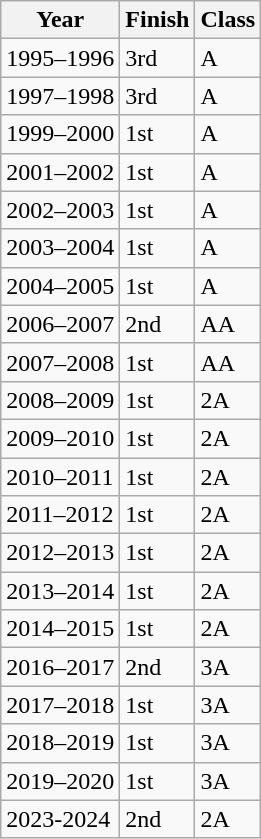<table class="wikitable">
<tr>
<th>Year</th>
<th>Finish</th>
<th>Class</th>
</tr>
<tr>
<td>1995–1996</td>
<td>3rd</td>
<td>A</td>
</tr>
<tr>
<td>1997–1998</td>
<td>3rd</td>
<td>A</td>
</tr>
<tr>
<td>1999–2000</td>
<td>1st</td>
<td>A</td>
</tr>
<tr>
<td>2001–2002</td>
<td>1st</td>
<td>A</td>
</tr>
<tr>
<td>2002–2003</td>
<td>1st</td>
<td>A</td>
</tr>
<tr>
<td>2003–2004</td>
<td>1st</td>
<td>A</td>
</tr>
<tr>
<td>2004–2005</td>
<td>1st</td>
<td>A</td>
</tr>
<tr>
<td>2006–2007</td>
<td>2nd</td>
<td>AA</td>
</tr>
<tr>
<td>2007–2008</td>
<td>1st</td>
<td>AA</td>
</tr>
<tr>
<td>2008–2009</td>
<td>1st</td>
<td>2A</td>
</tr>
<tr>
<td>2009–2010</td>
<td>1st</td>
<td>2A</td>
</tr>
<tr>
<td>2010–2011</td>
<td>1st</td>
<td>2A</td>
</tr>
<tr>
<td>2011–2012</td>
<td>1st</td>
<td>2A</td>
</tr>
<tr>
<td>2012–2013</td>
<td>1st</td>
<td>2A</td>
</tr>
<tr>
<td>2013–2014</td>
<td>1st</td>
<td>2A</td>
</tr>
<tr>
<td>2014–2015</td>
<td>1st</td>
<td>2A</td>
</tr>
<tr>
<td>2016–2017</td>
<td>2nd</td>
<td>3A</td>
</tr>
<tr>
<td>2017–2018</td>
<td>1st</td>
<td>3A</td>
</tr>
<tr>
<td>2018–2019</td>
<td>1st</td>
<td>3A</td>
</tr>
<tr>
<td>2019–2020</td>
<td>1st</td>
<td>3A</td>
</tr>
<tr>
<td>2023-2024</td>
<td>2nd</td>
<td>2A</td>
</tr>
</table>
